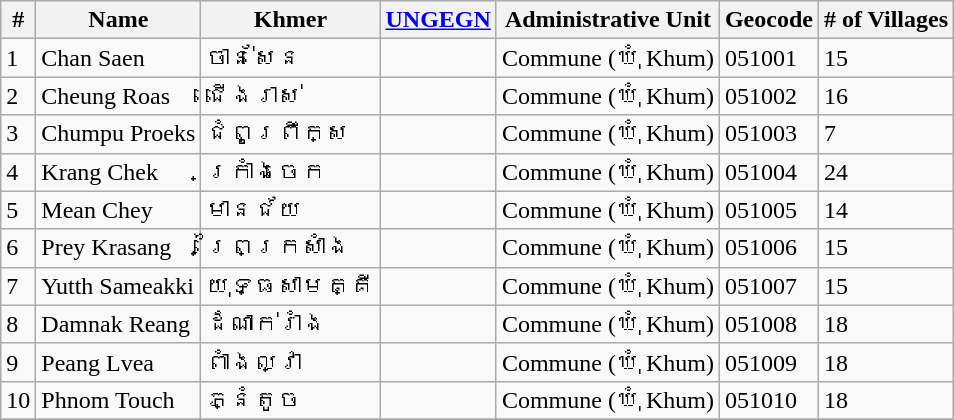<table class="wikitable sortable">
<tr>
<th>#</th>
<th>Name</th>
<th>Khmer</th>
<th><a href='#'>UNGEGN</a></th>
<th>Administrative Unit</th>
<th>Geocode</th>
<th># of Villages</th>
</tr>
<tr>
<td>1</td>
<td>Chan Saen</td>
<td>ចាន់សែន</td>
<td></td>
<td>Commune (ឃុំ Khum)</td>
<td>051001</td>
<td>15</td>
</tr>
<tr>
<td>2</td>
<td>Cheung Roas</td>
<td>ជើងរាស់</td>
<td></td>
<td>Commune (ឃុំ Khum)</td>
<td>051002</td>
<td>16</td>
</tr>
<tr>
<td>3</td>
<td>Chumpu Proeks</td>
<td>ជំពូព្រឹក្ស</td>
<td></td>
<td>Commune (ឃុំ Khum)</td>
<td>051003</td>
<td>7</td>
</tr>
<tr>
<td>4</td>
<td>Krang Chek</td>
<td>ក្រាំងចេក</td>
<td></td>
<td>Commune (ឃុំ Khum)</td>
<td>051004</td>
<td>24</td>
</tr>
<tr>
<td>5</td>
<td>Mean Chey</td>
<td>មានជ័យ</td>
<td></td>
<td>Commune (ឃុំ Khum)</td>
<td>051005</td>
<td>14</td>
</tr>
<tr>
<td>6</td>
<td>Prey Krasang</td>
<td>ព្រៃក្រសាំង</td>
<td></td>
<td>Commune (ឃុំ Khum)</td>
<td>051006</td>
<td>15</td>
</tr>
<tr>
<td>7</td>
<td>Yutth Sameakki</td>
<td>យុទ្ធសាមគ្គី</td>
<td></td>
<td>Commune (ឃុំ Khum)</td>
<td>051007</td>
<td>15</td>
</tr>
<tr>
<td>8</td>
<td>Damnak Reang</td>
<td>ដំណាក់រាំង</td>
<td></td>
<td>Commune (ឃុំ Khum)</td>
<td>051008</td>
<td>18</td>
</tr>
<tr>
<td>9</td>
<td>Peang Lvea</td>
<td>ពាំងល្វា</td>
<td></td>
<td>Commune (ឃុំ Khum)</td>
<td>051009</td>
<td>18</td>
</tr>
<tr>
<td>10</td>
<td>Phnom Touch</td>
<td>ភ្នំតូច</td>
<td></td>
<td>Commune (ឃុំ Khum)</td>
<td>051010</td>
<td>18</td>
</tr>
<tr>
</tr>
</table>
